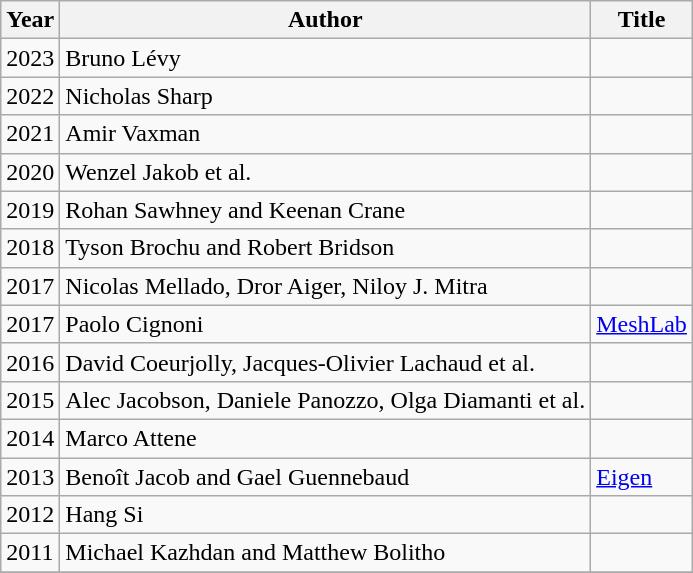<table class="wikitable">
<tr>
<th>Year</th>
<th>Author</th>
<th>Title</th>
</tr>
<tr>
<td>2023</td>
<td>Bruno Lévy</td>
<td></td>
</tr>
<tr>
<td>2022</td>
<td>Nicholas Sharp</td>
<td></td>
</tr>
<tr>
<td>2021</td>
<td>Amir Vaxman</td>
<td></td>
</tr>
<tr>
<td>2020</td>
<td>Wenzel Jakob et al.</td>
<td></td>
</tr>
<tr>
<td>2019</td>
<td>Rohan Sawhney and Keenan Crane</td>
<td></td>
</tr>
<tr>
<td>2018</td>
<td>Tyson Brochu and Robert Bridson</td>
<td></td>
</tr>
<tr>
<td>2017</td>
<td>Nicolas Mellado, Dror Aiger, Niloy J. Mitra</td>
<td></td>
</tr>
<tr>
<td>2017</td>
<td>Paolo Cignoni</td>
<td><a href='#'>MeshLab</a></td>
</tr>
<tr>
<td>2016</td>
<td>David Coeurjolly, Jacques-Olivier Lachaud et al.</td>
<td></td>
</tr>
<tr>
<td>2015</td>
<td>Alec Jacobson, Daniele Panozzo, Olga Diamanti et al.</td>
<td></td>
</tr>
<tr>
<td>2014</td>
<td>Marco Attene</td>
<td></td>
</tr>
<tr>
<td>2013</td>
<td>Benoît Jacob and Gael Guennebaud</td>
<td><a href='#'>Eigen</a></td>
</tr>
<tr>
<td>2012</td>
<td>Hang Si</td>
<td></td>
</tr>
<tr>
<td>2011</td>
<td>Michael Kazhdan and Matthew Bolitho</td>
<td></td>
</tr>
<tr>
</tr>
</table>
